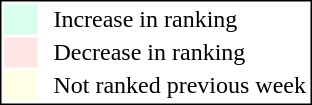<table style="border:1px solid black; float:right;">
<tr>
<td style="background:#D8FFEB; width:20px;"></td>
<td> </td>
<td>Increase in ranking</td>
</tr>
<tr>
<td style="background:#FFE6E6; width:20px;"></td>
<td> </td>
<td>Decrease in ranking</td>
</tr>
<tr>
<td style="background:#FFFFE6; width:20px;"></td>
<td> </td>
<td>Not ranked previous week</td>
</tr>
</table>
